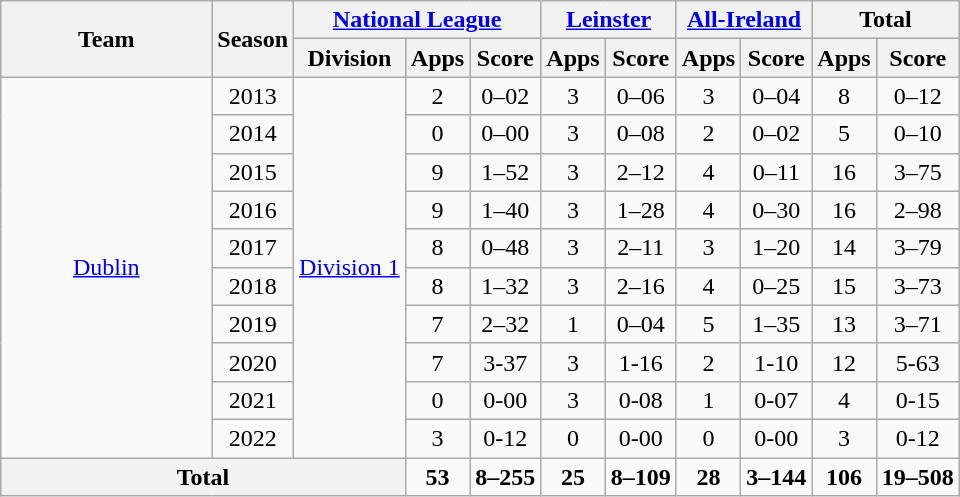<table class="wikitable" style="text-align:center">
<tr>
<th rowspan=2 style="width: 100pt">Team</th>
<th rowspan=2>Season</th>
<th colspan=3><a href='#'>National League</a></th>
<th colspan=2><a href='#'>Leinster</a></th>
<th colspan=2><a href='#'>All-Ireland</a></th>
<th colspan=2>Total</th>
</tr>
<tr>
<th>Division</th>
<th>Apps</th>
<th>Score</th>
<th>Apps</th>
<th>Score</th>
<th>Apps</th>
<th>Score</th>
<th>Apps</th>
<th>Score</th>
</tr>
<tr>
<td rowspan=10><a href='#'>Dublin</a></td>
<td>2013</td>
<td rowspan=10><a href='#'>Division 1</a></td>
<td>2</td>
<td>0–02</td>
<td>3</td>
<td>0–06</td>
<td>3</td>
<td>0–04</td>
<td>8</td>
<td>0–12</td>
</tr>
<tr>
<td>2014</td>
<td>0</td>
<td>0–00</td>
<td>3</td>
<td>0–08</td>
<td>2</td>
<td>0–02</td>
<td>5</td>
<td>0–10</td>
</tr>
<tr>
<td>2015</td>
<td>9</td>
<td>1–52</td>
<td>3</td>
<td>2–12</td>
<td>4</td>
<td>0–11</td>
<td>16</td>
<td>3–75</td>
</tr>
<tr>
<td>2016</td>
<td>9</td>
<td>1–40</td>
<td>3</td>
<td>1–28</td>
<td>4</td>
<td>0–30</td>
<td>16</td>
<td>2–98</td>
</tr>
<tr>
<td>2017</td>
<td>8</td>
<td>0–48</td>
<td>3</td>
<td>2–11</td>
<td>3</td>
<td>1–20</td>
<td>14</td>
<td>3–79</td>
</tr>
<tr>
<td>2018</td>
<td>8</td>
<td>1–32</td>
<td>3</td>
<td>2–16</td>
<td>4</td>
<td>0–25</td>
<td>15</td>
<td>3–73</td>
</tr>
<tr>
<td>2019</td>
<td>7</td>
<td>2–32</td>
<td>1</td>
<td>0–04</td>
<td>5</td>
<td>1–35</td>
<td>13</td>
<td>3–71</td>
</tr>
<tr>
<td>2020</td>
<td>7</td>
<td>3-37</td>
<td>3</td>
<td>1-16</td>
<td>2</td>
<td>1-10</td>
<td>12</td>
<td>5-63</td>
</tr>
<tr>
<td>2021</td>
<td>0</td>
<td>0-00</td>
<td>3</td>
<td>0-08</td>
<td>1</td>
<td>0-07</td>
<td>4</td>
<td>0-15</td>
</tr>
<tr>
<td>2022</td>
<td>3</td>
<td>0-12</td>
<td>0</td>
<td>0-00</td>
<td>0</td>
<td>0-00</td>
<td>3</td>
<td>0-12</td>
</tr>
<tr>
<th colspan=3>Total</th>
<td><strong>53</strong></td>
<td><strong>8–255</strong></td>
<td><strong>25</strong></td>
<td><strong>8–109</strong></td>
<td><strong>28</strong></td>
<td><strong>3–144</strong></td>
<td><strong>106</strong></td>
<td><strong>19–508</strong></td>
</tr>
</table>
